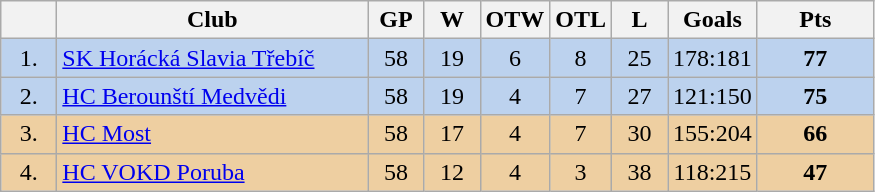<table class="wikitable">
<tr>
<th width="30"></th>
<th width="200">Club</th>
<th width="30">GP</th>
<th width="30">W</th>
<th width="30">OTW</th>
<th width="30">OTL</th>
<th width="30">L</th>
<th width="30">Goals</th>
<th width="70">Pts</th>
</tr>
<tr bgcolor="#BCD2EE" align="center">
<td>1.</td>
<td align="left"><a href='#'>SK Horácká Slavia Třebíč</a></td>
<td>58</td>
<td>19</td>
<td>6</td>
<td>8</td>
<td>25</td>
<td>178:181</td>
<td><strong>77</strong></td>
</tr>
<tr bgcolor="#BCD2EE" align="center">
<td>2.</td>
<td align="left"><a href='#'>HC Berounští Medvědi</a></td>
<td>58</td>
<td>19</td>
<td>4</td>
<td>7</td>
<td>27</td>
<td>121:150</td>
<td><strong>75</strong></td>
</tr>
<tr bgcolor="#EECFA1" align="center">
<td>3.</td>
<td align="left"><a href='#'>HC Most</a></td>
<td>58</td>
<td>17</td>
<td>4</td>
<td>7</td>
<td>30</td>
<td>155:204</td>
<td><strong>66</strong></td>
</tr>
<tr bgcolor="#EECFA1" align="center">
<td>4.</td>
<td align="left"><a href='#'>HC VOKD Poruba</a></td>
<td>58</td>
<td>12</td>
<td>4</td>
<td>3</td>
<td>38</td>
<td>118:215</td>
<td><strong>47</strong></td>
</tr>
</table>
